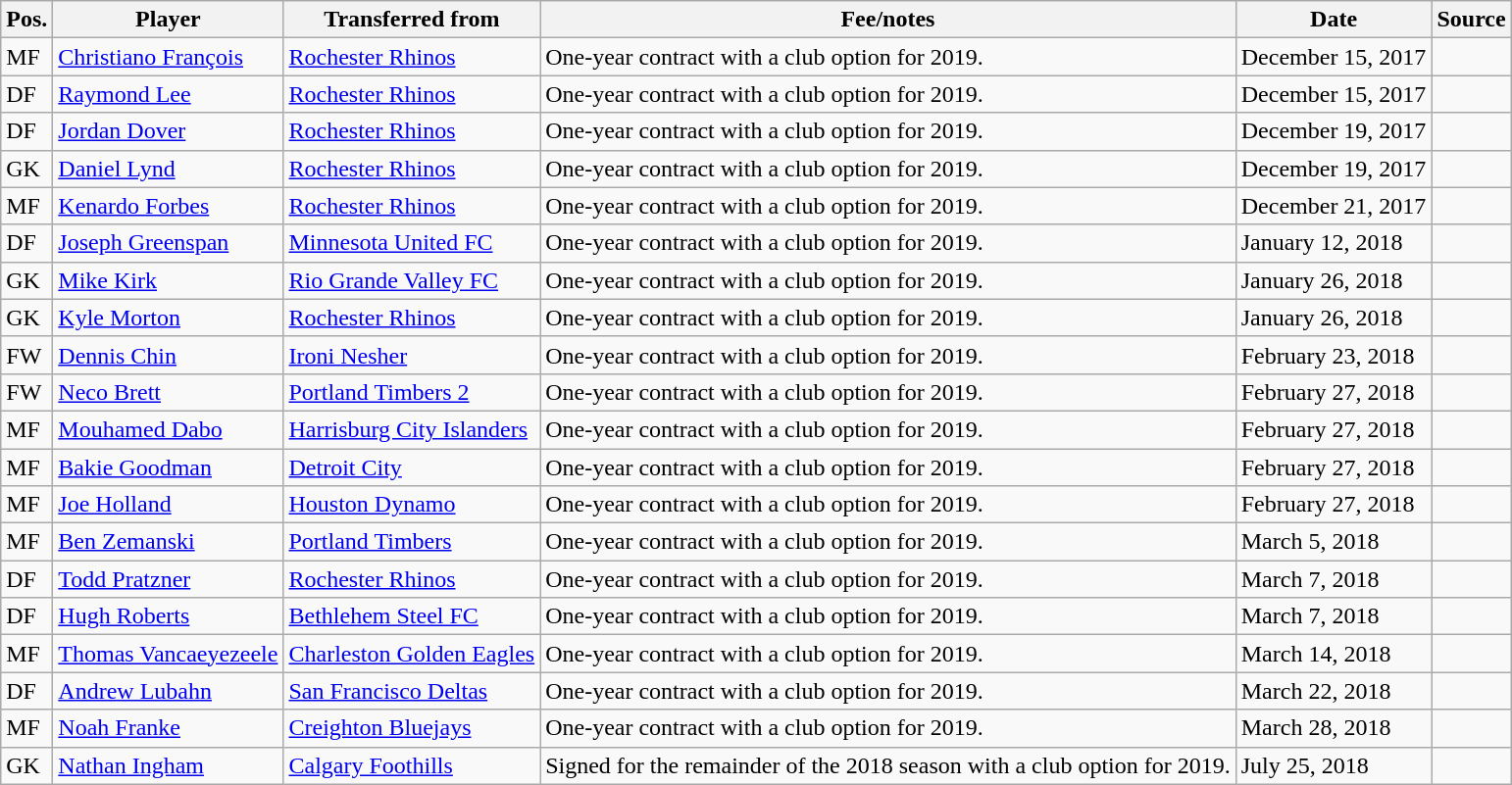<table class="wikitable sortable" style="text-align: left">
<tr>
<th><strong>Pos.</strong></th>
<th><strong>Player</strong></th>
<th><strong>Transferred from</strong></th>
<th><strong>Fee/notes</strong></th>
<th><strong>Date</strong></th>
<th><strong>Source</strong></th>
</tr>
<tr>
<td>MF</td>
<td> <a href='#'>Christiano François</a></td>
<td> <a href='#'>Rochester Rhinos</a></td>
<td>One-year contract with a club option for 2019.</td>
<td>December 15, 2017</td>
<td align=center></td>
</tr>
<tr>
<td>DF</td>
<td> <a href='#'>Raymond Lee</a></td>
<td> <a href='#'>Rochester Rhinos</a></td>
<td>One-year contract with a club option for 2019.</td>
<td>December 15, 2017</td>
<td align=center></td>
</tr>
<tr>
<td>DF</td>
<td> <a href='#'>Jordan Dover</a></td>
<td> <a href='#'>Rochester Rhinos</a></td>
<td>One-year contract with a club option for 2019.</td>
<td>December 19, 2017</td>
<td align=center></td>
</tr>
<tr>
<td>GK</td>
<td> <a href='#'>Daniel Lynd</a></td>
<td> <a href='#'>Rochester Rhinos</a></td>
<td>One-year contract with a club option for 2019.</td>
<td>December 19, 2017</td>
<td align=center></td>
</tr>
<tr>
<td>MF</td>
<td> <a href='#'>Kenardo Forbes</a></td>
<td> <a href='#'>Rochester Rhinos</a></td>
<td>One-year contract with a club option for 2019.</td>
<td>December 21, 2017</td>
<td align=center></td>
</tr>
<tr>
<td>DF</td>
<td> <a href='#'>Joseph Greenspan</a></td>
<td> <a href='#'>Minnesota United FC</a></td>
<td>One-year contract with a club option for 2019.</td>
<td>January 12, 2018</td>
<td align=center></td>
</tr>
<tr>
<td>GK</td>
<td> <a href='#'>Mike Kirk</a></td>
<td> <a href='#'>Rio Grande Valley FC</a></td>
<td>One-year contract with a club option for 2019.</td>
<td>January 26, 2018</td>
<td align=center></td>
</tr>
<tr>
<td>GK</td>
<td> <a href='#'>Kyle Morton</a></td>
<td> <a href='#'>Rochester Rhinos</a></td>
<td>One-year contract with a club option for 2019.</td>
<td>January 26, 2018</td>
<td align=center></td>
</tr>
<tr>
<td>FW</td>
<td> <a href='#'>Dennis Chin</a></td>
<td> <a href='#'>Ironi Nesher</a></td>
<td>One-year contract with a club option for 2019.</td>
<td>February 23, 2018</td>
<td align=center></td>
</tr>
<tr>
<td>FW</td>
<td> <a href='#'>Neco Brett</a></td>
<td> <a href='#'>Portland Timbers 2</a></td>
<td>One-year contract with a club option for 2019.</td>
<td>February 27, 2018</td>
<td align=center></td>
</tr>
<tr>
<td>MF</td>
<td> <a href='#'>Mouhamed Dabo</a></td>
<td> <a href='#'>Harrisburg City Islanders</a></td>
<td>One-year contract with a club option for 2019.</td>
<td>February 27, 2018</td>
<td align=center></td>
</tr>
<tr>
<td>MF</td>
<td> <a href='#'>Bakie Goodman</a></td>
<td> <a href='#'>Detroit City</a></td>
<td>One-year contract with a club option for 2019.</td>
<td>February 27, 2018</td>
<td align=center></td>
</tr>
<tr>
<td>MF</td>
<td> <a href='#'>Joe Holland</a></td>
<td> <a href='#'>Houston Dynamo</a></td>
<td>One-year contract with a club option for 2019.</td>
<td>February 27, 2018</td>
<td align=center></td>
</tr>
<tr>
<td>MF</td>
<td> <a href='#'>Ben Zemanski</a></td>
<td> <a href='#'>Portland Timbers</a></td>
<td>One-year contract with a club option for 2019.</td>
<td>March 5, 2018</td>
<td align=center></td>
</tr>
<tr>
<td>DF</td>
<td> <a href='#'>Todd Pratzner</a></td>
<td> <a href='#'>Rochester Rhinos</a></td>
<td>One-year contract with a club option for 2019.</td>
<td>March 7, 2018</td>
<td align=center></td>
</tr>
<tr>
<td>DF</td>
<td> <a href='#'>Hugh Roberts</a></td>
<td> <a href='#'>Bethlehem Steel FC</a></td>
<td>One-year contract with a club option for 2019.</td>
<td>March 7, 2018</td>
<td align=center></td>
</tr>
<tr>
<td>MF</td>
<td> <a href='#'>Thomas Vancaeyezeele</a></td>
<td> <a href='#'>Charleston Golden Eagles</a></td>
<td>One-year contract with a club option for 2019.</td>
<td>March 14, 2018</td>
<td align=center></td>
</tr>
<tr>
<td>DF</td>
<td> <a href='#'>Andrew Lubahn</a></td>
<td> <a href='#'>San Francisco Deltas</a></td>
<td>One-year contract with a club option for 2019.</td>
<td>March 22, 2018</td>
<td align=center></td>
</tr>
<tr>
<td>MF</td>
<td> <a href='#'>Noah Franke</a></td>
<td> <a href='#'>Creighton Bluejays</a></td>
<td>One-year contract with a club option for 2019.</td>
<td>March 28, 2018</td>
<td align=center></td>
</tr>
<tr>
<td>GK</td>
<td> <a href='#'>Nathan Ingham</a></td>
<td> <a href='#'>Calgary Foothills</a></td>
<td>Signed for the remainder of the 2018 season with a club option for 2019.</td>
<td>July 25, 2018</td>
<td align=center></td>
</tr>
</table>
